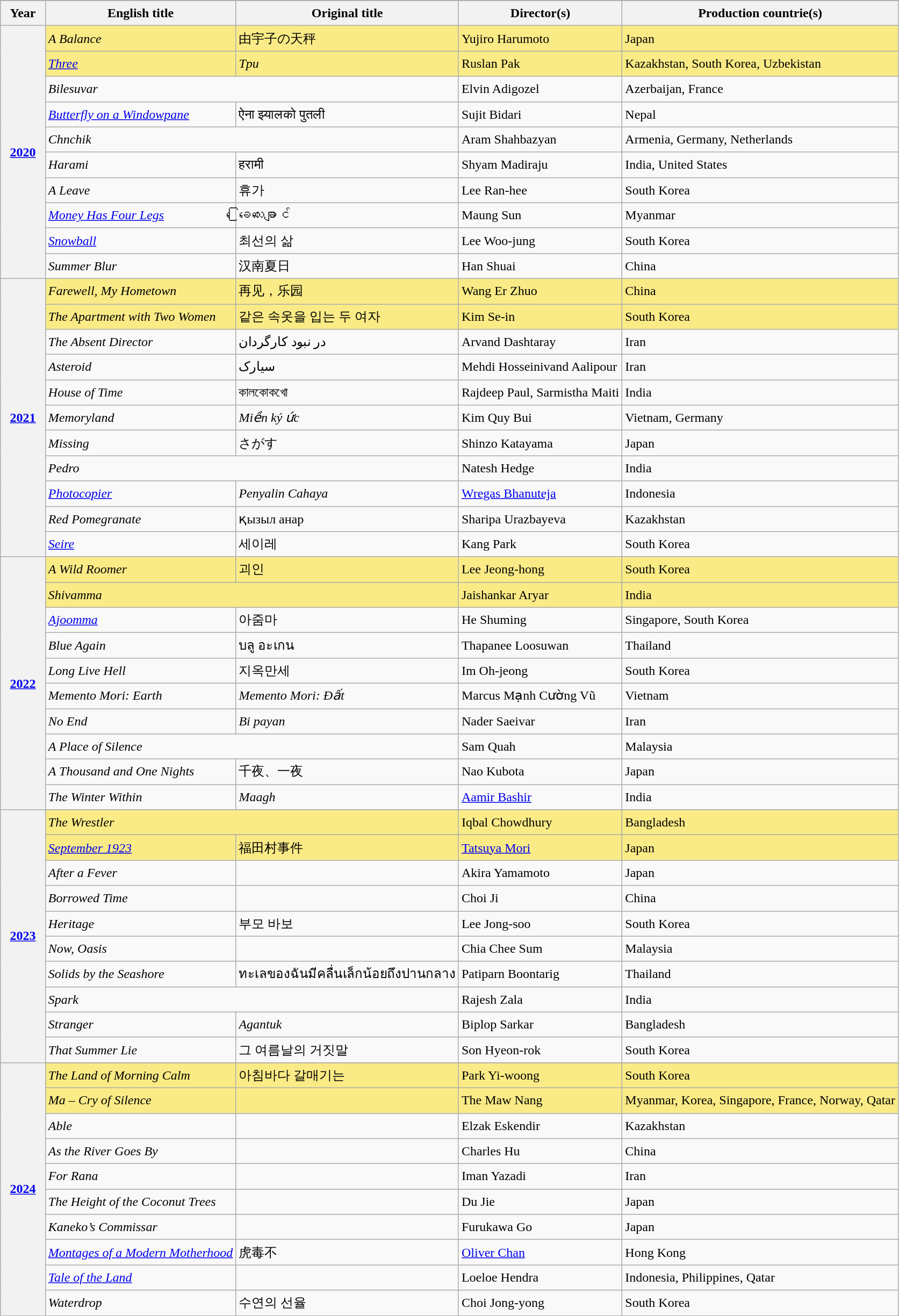<table class="wikitable plainrowheaders" style="font-size:1.00em; line-height:1.5em;">
<tr bgcolor="#bebebe">
</tr>
<tr bgcolor="#bebebe">
<th width="5%">Year</th>
<th>English title</th>
<th>Original title</th>
<th>Director(s)</th>
<th>Production countrie(s)</th>
</tr>
<tr>
<th scope="row" rowspan="10" align="center"><a href='#'>2020</a></th>
<td bgcolor="FAEB86"><em>A Balance</em></td>
<td bgcolor="FAEB86">由宇子の天秤</td>
<td bgcolor="FAEB86">Yujiro Harumoto</td>
<td bgcolor="FAEB86">Japan</td>
</tr>
<tr bgcolor="FAEB86">
<td><em><a href='#'>Three</a></em></td>
<td><em>Tpu</em></td>
<td>Ruslan Pak</td>
<td>Kazakhstan, South Korea, Uzbekistan</td>
</tr>
<tr>
<td colspan="2"><em>Bilesuvar</em></td>
<td>Elvin Adigozel</td>
<td>Azerbaijan, France</td>
</tr>
<tr>
<td><em><a href='#'>Butterfly on a Windowpane</a></em></td>
<td>ऐना झ्यालको पुतली</td>
<td>Sujit Bidari</td>
<td>Nepal</td>
</tr>
<tr>
<td colspan="2"><em>Chnchik</em></td>
<td>Aram Shahbazyan</td>
<td>Armenia, Germany, Netherlands</td>
</tr>
<tr>
<td><em>Harami</em></td>
<td>हरामी</td>
<td>Shyam Madiraju</td>
<td>India, United States</td>
</tr>
<tr>
<td><em>A Leave</em></td>
<td>휴가</td>
<td>Lee Ran-hee</td>
<td>South Korea</td>
</tr>
<tr>
<td><em><a href='#'>Money Has Four Legs</a></em></td>
<td>ခြေလေးချောင်</td>
<td>Maung Sun</td>
<td>Myanmar</td>
</tr>
<tr>
<td><em><a href='#'>Snowball</a></em></td>
<td>최선의 삶</td>
<td>Lee Woo-jung</td>
<td>South Korea</td>
</tr>
<tr>
<td><em>Summer Blur</em></td>
<td>汉南夏日</td>
<td>Han Shuai</td>
<td>China</td>
</tr>
<tr>
<th scope="row" rowspan="11" align="center"><a href='#'>2021</a></th>
<td bgcolor="FAEB86"><em>Farewell, My Hometown</em></td>
<td bgcolor="FAEB86">再见，乐园</td>
<td bgcolor="FAEB86">Wang Er Zhuo</td>
<td bgcolor="FAEB86">China</td>
</tr>
<tr bgcolor="FAEB86">
<td><em>The Apartment with Two Women</em></td>
<td>같은 속옷을 입는 두 여자</td>
<td>Kim Se-in</td>
<td>South Korea</td>
</tr>
<tr>
<td><em>The Absent Director</em></td>
<td>در نبود کارگردان</td>
<td>Arvand Dashtaray</td>
<td>Iran</td>
</tr>
<tr>
<td><em>Asteroid</em></td>
<td>سیارک</td>
<td>Mehdi Hosseinivand Aalipour</td>
<td>Iran</td>
</tr>
<tr>
<td><em>House of Time</em></td>
<td>কালকোকখো</td>
<td>Rajdeep Paul, Sarmistha Maiti</td>
<td>India</td>
</tr>
<tr>
<td><em>Memoryland</em></td>
<td><em>Miền ký ức</em></td>
<td>Kim Quy Bui</td>
<td>Vietnam, Germany</td>
</tr>
<tr>
<td><em>Missing</em></td>
<td>さがす</td>
<td>Shinzo Katayama</td>
<td>Japan</td>
</tr>
<tr>
<td colspan="2"><em>Pedro</em></td>
<td>Natesh Hedge</td>
<td>India</td>
</tr>
<tr>
<td><em><a href='#'>Photocopier</a></em></td>
<td><em>Penyalin Cahaya</em></td>
<td><a href='#'>Wregas Bhanuteja</a></td>
<td>Indonesia</td>
</tr>
<tr>
<td><em>Red Pomegranate</em></td>
<td>қызыл анар</td>
<td>Sharipa Urazbayeva</td>
<td>Kazakhstan</td>
</tr>
<tr>
<td><em><a href='#'>Seire</a></em></td>
<td>세이레</td>
<td>Kang Park</td>
<td>South Korea</td>
</tr>
<tr>
<th scope="row" rowspan="10" align="center"><a href='#'>2022</a></th>
<td bgcolor="FAEB86"><em>A Wild Roomer</em></td>
<td bgcolor="FAEB86">괴인</td>
<td bgcolor="FAEB86">Lee Jeong-hong</td>
<td bgcolor="FAEB86">South Korea</td>
</tr>
<tr bgcolor="FAEB86">
<td colspan="2"><em>Shivamma</em></td>
<td>Jaishankar Aryar</td>
<td>India</td>
</tr>
<tr>
<td><em><a href='#'>Ajoomma</a></em></td>
<td>아줌마</td>
<td>He Shuming</td>
<td>Singapore, South Korea</td>
</tr>
<tr>
<td><em>Blue Again</em></td>
<td>บลู อะเกน</td>
<td>Thapanee Loosuwan</td>
<td>Thailand</td>
</tr>
<tr>
<td><em>Long Live Hell</em></td>
<td>지옥만세</td>
<td>Im Oh-jeong</td>
<td>South Korea</td>
</tr>
<tr>
<td><em>Memento Mori: Earth</em></td>
<td><em>Memento Mori: Đất</em></td>
<td>Marcus Mạnh Cường Vũ</td>
<td>Vietnam</td>
</tr>
<tr>
<td><em>No End</em></td>
<td><em>Bi payan</em></td>
<td>Nader Saeivar</td>
<td>Iran</td>
</tr>
<tr>
<td colspan="2"><em>A Place of Silence</em></td>
<td>Sam Quah</td>
<td>Malaysia</td>
</tr>
<tr>
<td><em>A Thousand and One Nights</em></td>
<td>千夜、一夜</td>
<td>Nao Kubota</td>
<td>Japan</td>
</tr>
<tr>
<td><em>The Winter Within</em></td>
<td><em>Maagh</em></td>
<td><a href='#'>Aamir Bashir</a></td>
<td>India</td>
</tr>
<tr>
<th scope="row" rowspan="11" align="center"><a href='#'>2023</a></th>
</tr>
<tr bgcolor="FAEB86">
<td colspan=2><em>The Wrestler</em></td>
<td>Iqbal Chowdhury</td>
<td>Bangladesh</td>
</tr>
<tr bgcolor="FAEB86">
<td><em><a href='#'>September 1923</a></em></td>
<td>福田村事件</td>
<td><a href='#'>Tatsuya Mori</a></td>
<td>Japan</td>
</tr>
<tr>
<td><em>After a Fever</em></td>
<td></td>
<td>Akira Yamamoto</td>
<td>Japan</td>
</tr>
<tr>
<td><em>Borrowed Time</em></td>
<td></td>
<td>Choi Ji</td>
<td>China</td>
</tr>
<tr>
<td><em>Heritage</em></td>
<td>부모 바보</td>
<td>Lee Jong-soo</td>
<td>South Korea</td>
</tr>
<tr>
<td><em>Now, Oasis</em></td>
<td></td>
<td>Chia Chee Sum</td>
<td>Malaysia</td>
</tr>
<tr>
<td><em>Solids by the Seashore</em></td>
<td>ทะเลของฉันมีคลื่นเล็กน้อยถึงปานกลาง</td>
<td>Patiparn Boontarig</td>
<td>Thailand</td>
</tr>
<tr>
<td colspan=2><em>Spark</em></td>
<td>Rajesh Zala</td>
<td>India</td>
</tr>
<tr>
<td><em>Stranger</em></td>
<td><em>Agantuk</em></td>
<td>Biplop Sarkar</td>
<td>Bangladesh</td>
</tr>
<tr>
<td><em>That Summer Lie</em></td>
<td>그 여름날의 거짓말</td>
<td>Son Hyeon-rok</td>
<td>South Korea</td>
</tr>
<tr>
<th scope="row" rowspan="11" align="center"><a href='#'>2024</a></th>
</tr>
<tr bgcolor="FAEB86">
<td><em>The Land of Morning Calm</em></td>
<td>아침바다 갈매기는</td>
<td>Park Yi-woong</td>
<td>South Korea</td>
</tr>
<tr bgcolor="FAEB86">
<td><em>Ma – Cry of Silence</em></td>
<td></td>
<td>The Maw Nang</td>
<td>Myanmar, Korea, Singapore, France, Norway, Qatar</td>
</tr>
<tr>
<td><em>Able</em></td>
<td></td>
<td>Elzak Eskendir</td>
<td>Kazakhstan</td>
</tr>
<tr>
<td><em>As the River Goes By</em></td>
<td></td>
<td>Charles Hu</td>
<td>China</td>
</tr>
<tr>
<td><em>For Rana</em></td>
<td></td>
<td>Iman Yazadi</td>
<td>Iran</td>
</tr>
<tr>
<td><em>The Height of the Coconut Trees</em></td>
<td></td>
<td>Du Jie</td>
<td>Japan</td>
</tr>
<tr>
<td><em>Kaneko’s Commissar</em></td>
<td></td>
<td>Furukawa Go</td>
<td>Japan</td>
</tr>
<tr>
<td><em><a href='#'>Montages of a Modern Motherhood</a></em></td>
<td>虎毒不</td>
<td><a href='#'>Oliver Chan</a></td>
<td>Hong Kong</td>
</tr>
<tr>
<td><em><a href='#'>Tale of the Land</a></em></td>
<td></td>
<td>Loeloe Hendra</td>
<td>Indonesia, Philippines, Qatar</td>
</tr>
<tr>
<td><em>Waterdrop</em></td>
<td>수연의 선율</td>
<td>Choi Jong-yong</td>
<td>South Korea</td>
</tr>
<tr>
</tr>
</table>
